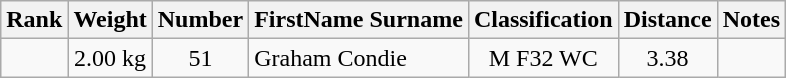<table class="wikitable sortable" style="text-align:center">
<tr>
<th>Rank</th>
<th>Weight</th>
<th>Number</th>
<th>FirstName Surname</th>
<th>Classification</th>
<th>Distance</th>
<th>Notes</th>
</tr>
<tr>
<td></td>
<td>2.00 kg</td>
<td>51</td>
<td style="text-align:left"> Graham Condie</td>
<td>M F32 WC</td>
<td>3.38</td>
<td></td>
</tr>
</table>
